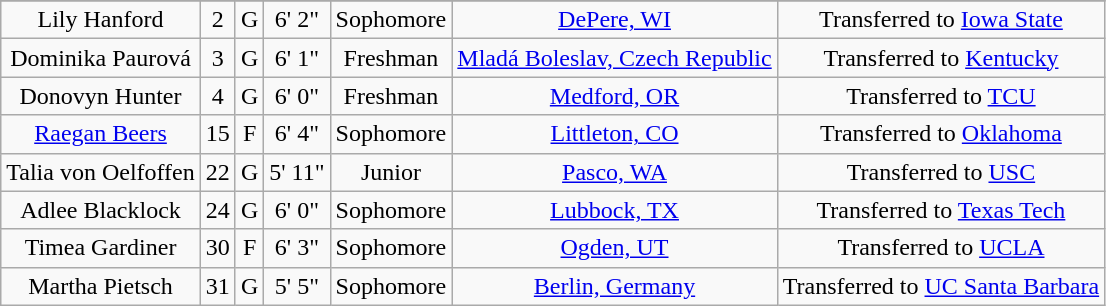<table class="wikitable sortable" style="text-align: center">
<tr align=center>
</tr>
<tr>
<td>Lily Hanford</td>
<td>2</td>
<td>G</td>
<td>6' 2"</td>
<td>Sophomore</td>
<td><a href='#'>DePere, WI</a></td>
<td>Transferred to <a href='#'>Iowa State</a></td>
</tr>
<tr>
<td>Dominika Paurová</td>
<td>3</td>
<td>G</td>
<td>6' 1"</td>
<td>Freshman</td>
<td><a href='#'>Mladá Boleslav, Czech Republic</a></td>
<td>Transferred to <a href='#'>Kentucky</a></td>
</tr>
<tr>
<td>Donovyn Hunter</td>
<td>4</td>
<td>G</td>
<td>6' 0"</td>
<td>Freshman</td>
<td><a href='#'>Medford, OR</a></td>
<td>Transferred to <a href='#'>TCU</a></td>
</tr>
<tr>
<td><a href='#'>Raegan Beers</a></td>
<td>15</td>
<td>F</td>
<td>6' 4"</td>
<td>Sophomore</td>
<td><a href='#'>Littleton, CO</a></td>
<td>Transferred to <a href='#'>Oklahoma</a></td>
</tr>
<tr>
<td>Talia von Oelfoffen</td>
<td>22</td>
<td>G</td>
<td>5' 11"</td>
<td>Junior</td>
<td><a href='#'>Pasco, WA</a></td>
<td>Transferred to <a href='#'>USC</a></td>
</tr>
<tr>
<td>Adlee Blacklock</td>
<td>24</td>
<td>G</td>
<td>6' 0"</td>
<td>Sophomore</td>
<td><a href='#'>Lubbock, TX</a></td>
<td>Transferred to <a href='#'>Texas Tech</a></td>
</tr>
<tr>
<td>Timea Gardiner</td>
<td>30</td>
<td>F</td>
<td>6' 3"</td>
<td>Sophomore</td>
<td><a href='#'>Ogden, UT</a></td>
<td>Transferred to <a href='#'>UCLA</a></td>
</tr>
<tr>
<td>Martha Pietsch</td>
<td>31</td>
<td>G</td>
<td>5' 5"</td>
<td>Sophomore</td>
<td><a href='#'>Berlin, Germany</a></td>
<td>Transferred to <a href='#'>UC Santa Barbara</a></td>
</tr>
</table>
